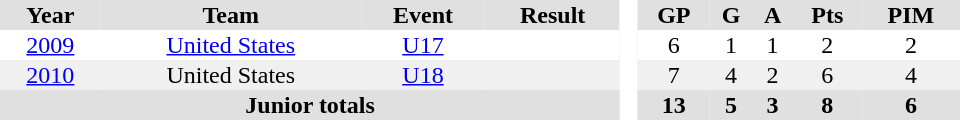<table border="0" cellpadding="1" cellspacing="0" style="text-align:center; width:40em">
<tr ALIGN="center" bgcolor="#e0e0e0">
<th>Year</th>
<th>Team</th>
<th>Event</th>
<th>Result</th>
<th rowspan="99" bgcolor="#ffffff"> </th>
<th>GP</th>
<th>G</th>
<th>A</th>
<th>Pts</th>
<th>PIM</th>
</tr>
<tr>
<td><a href='#'>2009</a></td>
<td><a href='#'>United States</a></td>
<td><a href='#'>U17</a></td>
<td></td>
<td>6</td>
<td>1</td>
<td>1</td>
<td>2</td>
<td>2</td>
</tr>
<tr bgcolor="#f0f0f0">
<td><a href='#'>2010</a></td>
<td>United States</td>
<td><a href='#'>U18</a></td>
<td></td>
<td>7</td>
<td>4</td>
<td>2</td>
<td>6</td>
<td>4</td>
</tr>
<tr bgcolor="#e0e0e0">
<th colspan="4">Junior totals</th>
<th>13</th>
<th>5</th>
<th>3</th>
<th>8</th>
<th>6</th>
</tr>
</table>
